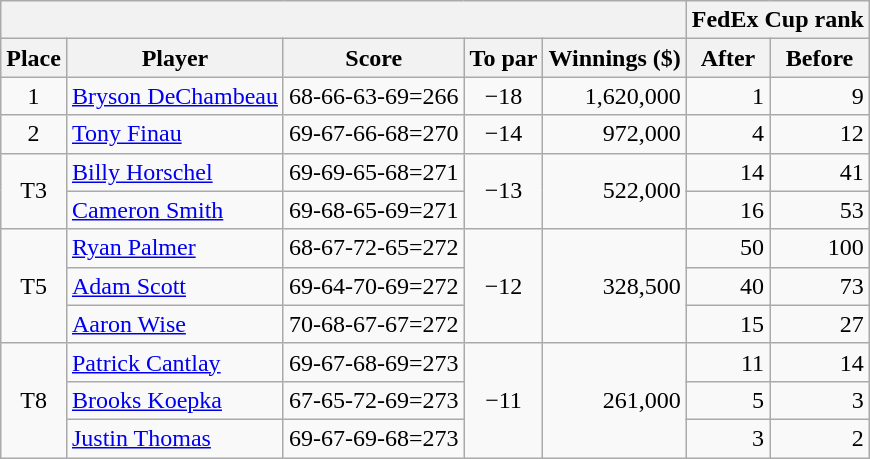<table class=wikitable>
<tr>
<th colspan=5></th>
<th colspan=2>FedEx Cup rank</th>
</tr>
<tr>
<th>Place</th>
<th>Player</th>
<th>Score</th>
<th>To par</th>
<th>Winnings ($)</th>
<th>After</th>
<th>Before</th>
</tr>
<tr>
<td align=center>1</td>
<td> <a href='#'>Bryson DeChambeau</a></td>
<td>68-66-63-69=266</td>
<td align=center>−18</td>
<td align=right>1,620,000</td>
<td align=right>1</td>
<td align=right>9</td>
</tr>
<tr>
<td align=center>2</td>
<td> <a href='#'>Tony Finau</a></td>
<td>69-67-66-68=270</td>
<td align=center>−14</td>
<td align=right>972,000</td>
<td align=right>4</td>
<td align=right>12</td>
</tr>
<tr>
<td rowspan=2 align=center>T3</td>
<td> <a href='#'>Billy Horschel</a></td>
<td>69-69-65-68=271</td>
<td rowspan=2 align=center>−13</td>
<td rowspan=2 align=right>522,000</td>
<td align=right>14</td>
<td align=right>41</td>
</tr>
<tr>
<td> <a href='#'>Cameron Smith</a></td>
<td>69-68-65-69=271</td>
<td align=right>16</td>
<td align=right>53</td>
</tr>
<tr>
<td rowspan=3 align=center>T5</td>
<td> <a href='#'>Ryan Palmer</a></td>
<td>68-67-72-65=272</td>
<td rowspan=3 align=center>−12</td>
<td rowspan=3 align=right>328,500</td>
<td align=right>50</td>
<td align=right>100</td>
</tr>
<tr>
<td> <a href='#'>Adam Scott</a></td>
<td>69-64-70-69=272</td>
<td align=right>40</td>
<td align=right>73</td>
</tr>
<tr>
<td> <a href='#'>Aaron Wise</a></td>
<td>70-68-67-67=272</td>
<td align=right>15</td>
<td align=right>27</td>
</tr>
<tr>
<td rowspan=3 align=center>T8</td>
<td> <a href='#'>Patrick Cantlay</a></td>
<td>69-67-68-69=273</td>
<td rowspan=3 align=center>−11</td>
<td rowspan=3 align=right>261,000</td>
<td align=right>11</td>
<td align=right>14</td>
</tr>
<tr>
<td> <a href='#'>Brooks Koepka</a></td>
<td>67-65-72-69=273</td>
<td align=right>5</td>
<td align=right>3</td>
</tr>
<tr>
<td> <a href='#'>Justin Thomas</a></td>
<td>69-67-69-68=273</td>
<td align=right>3</td>
<td align=right>2</td>
</tr>
</table>
